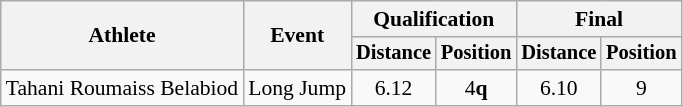<table class=wikitable style="font-size:90%">
<tr>
<th rowspan="2">Athlete</th>
<th rowspan="2">Event</th>
<th colspan="2">Qualification</th>
<th colspan="2">Final</th>
</tr>
<tr style="font-size:95%">
<th>Distance</th>
<th>Position</th>
<th>Distance</th>
<th>Position</th>
</tr>
<tr align=center>
<td align=left>Tahani Roumaiss Belabiod</td>
<td align=left>Long Jump</td>
<td>6.12</td>
<td>4<strong>q</strong></td>
<td>6.10</td>
<td>9</td>
</tr>
</table>
